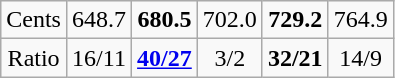<table class="wikitable" style="text-align:center;">
<tr>
<td>Cents</td>
<td>648.7</td>
<td><strong>680.5</strong></td>
<td>702.0</td>
<td><strong>729.2</strong></td>
<td>764.9</td>
</tr>
<tr>
<td>Ratio</td>
<td>16/11</td>
<td><strong><a href='#'>40/27</a></strong></td>
<td>3/2</td>
<td><strong>32/21</strong></td>
<td>14/9</td>
</tr>
</table>
